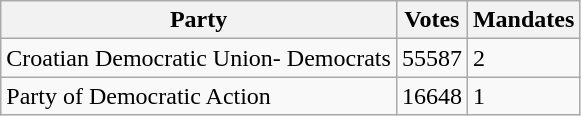<table class="wikitable" style ="text-align: left">
<tr>
<th>Party</th>
<th>Votes</th>
<th>Mandates</th>
</tr>
<tr>
<td>Croatian Democratic Union- Democrats</td>
<td>55587</td>
<td>2</td>
</tr>
<tr>
<td>Party of Democratic Action</td>
<td>16648</td>
<td>1</td>
</tr>
</table>
